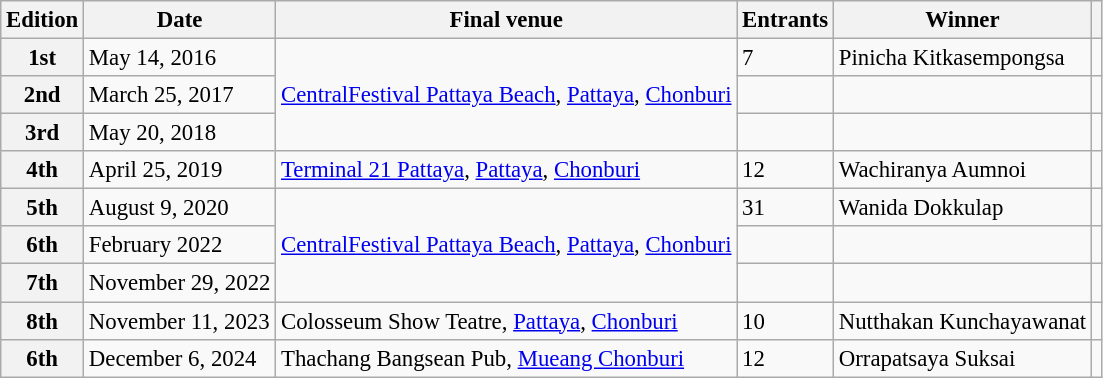<table class="wikitable defaultcenter col2left col3left col5left" style="font-size:95%;">
<tr>
<th>Edition</th>
<th>Date</th>
<th>Final venue</th>
<th>Entrants</th>
<th>Winner</th>
<th></th>
</tr>
<tr>
<th>1st</th>
<td>May 14, 2016</td>
<td rowspan=3><a href='#'>CentralFestival Pattaya Beach</a>, <a href='#'>Pattaya</a>, <a href='#'>Chonburi</a></td>
<td>7</td>
<td>Pinicha Kitkasempongsa</td>
<td></td>
</tr>
<tr>
<th>2nd</th>
<td>March 25, 2017</td>
<td></td>
<td></td>
<td></td>
</tr>
<tr>
<th>3rd</th>
<td>May 20, 2018</td>
<td></td>
<td></td>
<td></td>
</tr>
<tr>
<th>4th</th>
<td>April 25, 2019</td>
<td><a href='#'>Terminal 21 Pattaya</a>, <a href='#'>Pattaya</a>, <a href='#'>Chonburi</a></td>
<td>12</td>
<td>Wachiranya Aumnoi</td>
<td></td>
</tr>
<tr>
<th>5th</th>
<td>August 9, 2020</td>
<td rowspan=3><a href='#'>CentralFestival Pattaya Beach</a>, <a href='#'>Pattaya</a>, <a href='#'>Chonburi</a></td>
<td>31</td>
<td>Wanida Dokkulap</td>
<td></td>
</tr>
<tr>
<th>6th</th>
<td>February 2022</td>
<td></td>
<td></td>
<td></td>
</tr>
<tr>
<th>7th</th>
<td>November 29, 2022</td>
<td></td>
<td></td>
<td></td>
</tr>
<tr>
<th>8th</th>
<td>November 11, 2023</td>
<td>Colosseum Show Teatre, <a href='#'>Pattaya</a>, <a href='#'>Chonburi</a></td>
<td>10</td>
<td>Nutthakan Kunchayawanat</td>
<td></td>
</tr>
<tr>
<th>6th</th>
<td>December 6, 2024</td>
<td>Thachang Bangsean Pub, <a href='#'>Mueang Chonburi</a></td>
<td>12</td>
<td>Orrapatsaya Suksai</td>
<td></td>
</tr>
</table>
